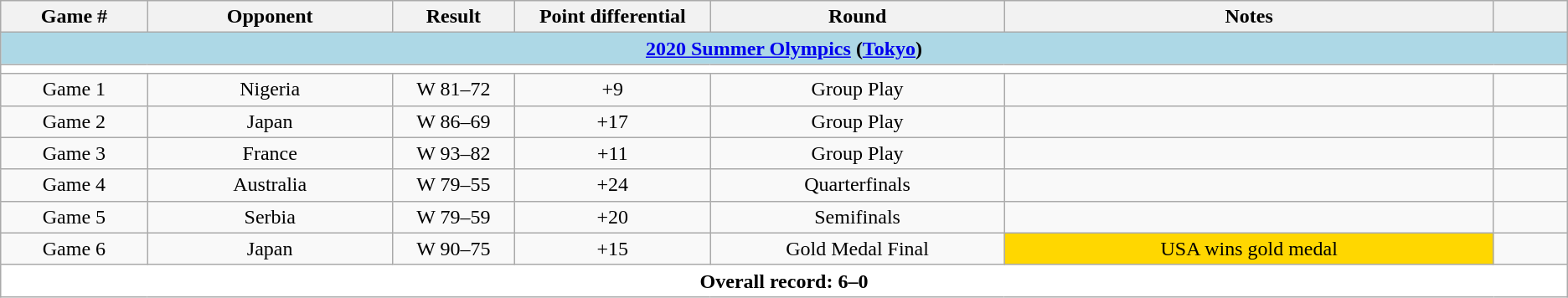<table class="wikitable">
<tr>
<th width=6%>Game #</th>
<th width=10%>Opponent</th>
<th width=05%>Result</th>
<th width=8%>Point differential</th>
<th width=12%>Round</th>
<th width=20%>Notes</th>
<th width=3%></th>
</tr>
<tr>
<td colspan="7"  style="text-align:center; background:lightblue;"><span><strong><a href='#'>2020 Summer Olympics</a> (<a href='#'>Tokyo</a>)</strong></span></td>
</tr>
<tr>
<td colspan="7"  style="text-align:center; background:white;"></td>
</tr>
<tr>
<td align=center>Game 1</td>
<td align=center>Nigeria</td>
<td align=center>W 81–72</td>
<td align=center>+9</td>
<td align=center>Group Play</td>
<td align=center></td>
<td align=center></td>
</tr>
<tr>
<td align=center>Game 2</td>
<td align=center>Japan</td>
<td align=center>W 86–69</td>
<td align=center>+17</td>
<td align=center>Group Play</td>
<td align=center></td>
<td align=center></td>
</tr>
<tr>
<td align=center>Game 3</td>
<td align=center>France</td>
<td align=center>W 93–82</td>
<td align=center>+11</td>
<td align=center>Group Play</td>
<td align=center></td>
<td align=center></td>
</tr>
<tr>
<td align=center>Game 4</td>
<td align=center>Australia</td>
<td align=center>W 79–55</td>
<td align=center>+24</td>
<td align=center>Quarterfinals</td>
<td align=center></td>
<td align=center></td>
</tr>
<tr>
<td align=center>Game 5</td>
<td align=center>Serbia</td>
<td align=center>W 79–59</td>
<td align=center>+20</td>
<td align=center>Semifinals</td>
<td align=center></td>
<td align=center></td>
</tr>
<tr>
<td align=center>Game 6</td>
<td align=center>Japan</td>
<td align=center>W 90–75</td>
<td align=center>+15</td>
<td align=center>Gold Medal Final</td>
<td style="text-align:center; background:gold;">USA wins gold medal</td>
<td align=center></td>
</tr>
<tr>
<td colspan="7"  style="text-align:center; background:white;"><span><strong>Overall record: 6–0</strong></span></td>
</tr>
</table>
